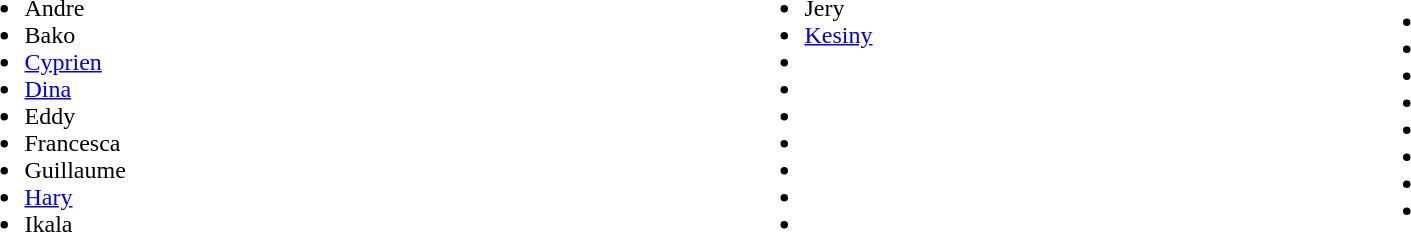<table width="90%">
<tr>
<td><br><ul><li>Andre</li><li>Bako</li><li><a href='#'>Cyprien</a></li><li><a href='#'>Dina</a></li><li>Eddy</li><li>Francesca</li><li>Guillaume</li><li><a href='#'>Hary</a></li><li>Ikala</li></ul></td>
<td><br><ul><li>Jery</li><li><a href='#'>Kesiny</a></li><li></li><li></li><li></li><li></li><li></li><li></li><li></li></ul></td>
<td><br><ul><li></li><li></li><li></li><li></li><li></li><li></li><li></li><li></li></ul></td>
</tr>
</table>
